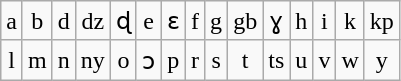<table class="wikitable" style="text-align: center; vertical-align: middle;">
<tr>
<td>a</td>
<td>b</td>
<td>d</td>
<td>dz</td>
<td>ɖ</td>
<td>e</td>
<td>ɛ</td>
<td>f</td>
<td>g</td>
<td>gb</td>
<td>ɣ</td>
<td>h</td>
<td>i</td>
<td>k</td>
<td>kp</td>
</tr>
<tr>
<td>l</td>
<td>m</td>
<td>n</td>
<td>ny</td>
<td>o</td>
<td>ɔ</td>
<td>p</td>
<td>r</td>
<td>s</td>
<td>t</td>
<td>ts</td>
<td>u</td>
<td>v</td>
<td>w</td>
<td>y</td>
</tr>
</table>
